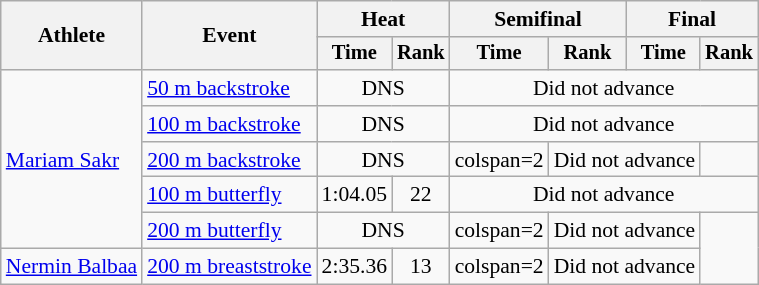<table class=wikitable style="font-size:90%">
<tr>
<th rowspan=2>Athlete</th>
<th rowspan=2>Event</th>
<th colspan="2">Heat</th>
<th colspan="2">Semifinal</th>
<th colspan="2">Final</th>
</tr>
<tr style="font-size:95%">
<th>Time</th>
<th>Rank</th>
<th>Time</th>
<th>Rank</th>
<th>Time</th>
<th>Rank</th>
</tr>
<tr align=center>
<td align=left rowspan=5><a href='#'>Mariam Sakr</a></td>
<td align=left><a href='#'>50 m backstroke</a></td>
<td colspan=2>DNS</td>
<td colspan=4>Did not advance</td>
</tr>
<tr align=center>
<td align=left><a href='#'>100 m backstroke</a></td>
<td colspan=2>DNS</td>
<td colspan=4>Did not advance</td>
</tr>
<tr align=center>
<td align=left><a href='#'>200 m backstroke</a></td>
<td colspan=2>DNS</td>
<td>colspan=2 </td>
<td colspan=2>Did not advance</td>
</tr>
<tr align=center>
<td align=left><a href='#'>100 m butterfly</a></td>
<td>1:04.05</td>
<td>22</td>
<td colspan=4>Did not advance</td>
</tr>
<tr align=center>
<td align=left><a href='#'>200 m butterfly</a></td>
<td colspan=2>DNS</td>
<td>colspan=2 </td>
<td colspan=2>Did not advance</td>
</tr>
<tr align=center>
<td align=left><a href='#'>Nermin Balbaa</a></td>
<td align=left><a href='#'>200 m breaststroke</a></td>
<td>2:35.36</td>
<td>13</td>
<td>colspan=2 </td>
<td colspan=2>Did not advance</td>
</tr>
</table>
